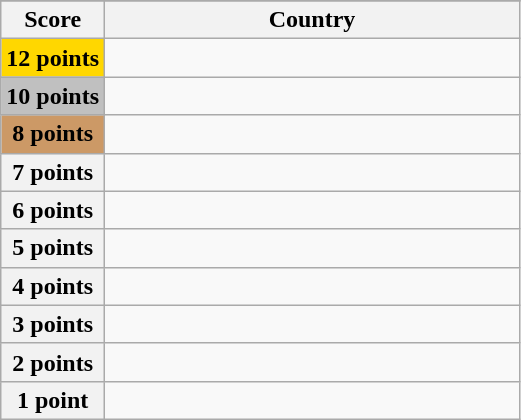<table class="wikitable">
<tr>
</tr>
<tr>
<th scope="col" width="20%">Score</th>
<th scope="col">Country</th>
</tr>
<tr>
<th scope="row" style="background:gold">12 points</th>
<td></td>
</tr>
<tr>
<th scope="row" style="background:silver">10 points</th>
<td></td>
</tr>
<tr>
<th scope="row" style="background:#CC9966">8 points</th>
<td></td>
</tr>
<tr>
<th scope="row">7 points</th>
<td></td>
</tr>
<tr>
<th scope="row">6 points</th>
<td></td>
</tr>
<tr>
<th scope="row">5 points</th>
<td></td>
</tr>
<tr>
<th scope="row">4 points</th>
<td></td>
</tr>
<tr>
<th scope="row">3 points</th>
<td></td>
</tr>
<tr>
<th scope="row">2 points</th>
<td></td>
</tr>
<tr>
<th scope="row">1 point</th>
<td></td>
</tr>
</table>
